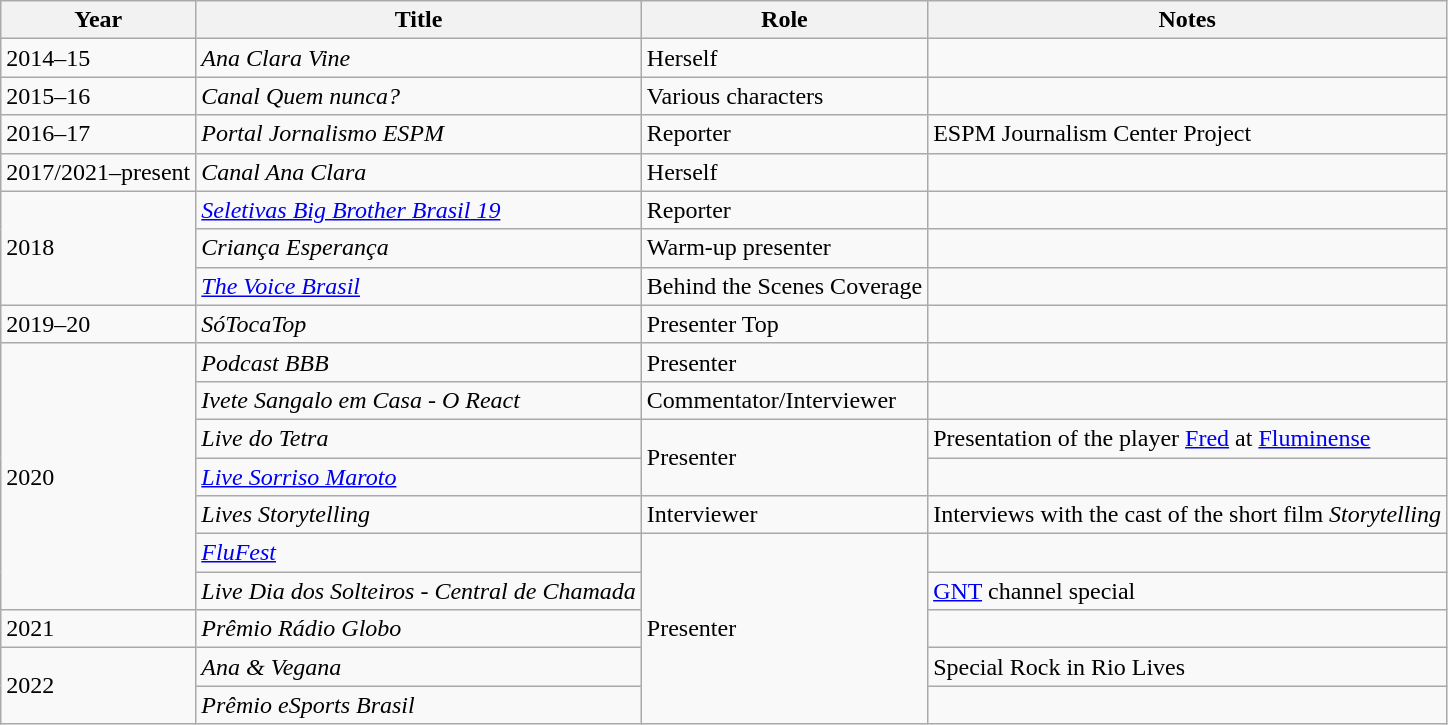<table class="wikitable">
<tr>
<th>Year</th>
<th>Title</th>
<th>Role</th>
<th>Notes</th>
</tr>
<tr>
<td>2014–15</td>
<td><em>Ana Clara Vine</em></td>
<td>Herself</td>
<td></td>
</tr>
<tr>
<td>2015–16</td>
<td><em>Canal Quem nunca?</em></td>
<td>Various characters</td>
<td></td>
</tr>
<tr>
<td>2016–17</td>
<td><em>Portal Jornalismo ESPM</em></td>
<td>Reporter</td>
<td>ESPM Journalism Center Project</td>
</tr>
<tr>
<td>2017/2021–present</td>
<td><em>Canal Ana Clara</em></td>
<td>Herself</td>
<td></td>
</tr>
<tr>
<td rowspan="3">2018</td>
<td><a href='#'><em>Seletivas Big Brother Brasil 19</em></a></td>
<td>Reporter</td>
<td></td>
</tr>
<tr>
<td><em>Criança Esperança</em></td>
<td>Warm-up presenter</td>
<td></td>
</tr>
<tr>
<td><em><a href='#'>The Voice Brasil</a></em></td>
<td>Behind the Scenes Coverage</td>
<td></td>
</tr>
<tr>
<td>2019–20</td>
<td><em>SóTocaTop</em></td>
<td>Presenter Top</td>
<td></td>
</tr>
<tr>
<td rowspan="7">2020</td>
<td><em>Podcast BBB</em></td>
<td>Presenter</td>
<td></td>
</tr>
<tr>
<td><em>Ivete Sangalo em Casa - O React</em></td>
<td>Commentator/Interviewer</td>
<td></td>
</tr>
<tr>
<td><em>Live do Tetra</em></td>
<td rowspan="2">Presenter</td>
<td>Presentation of the player <a href='#'>Fred</a> at <a href='#'>Fluminense</a></td>
</tr>
<tr>
<td><em><a href='#'>Live Sorriso Maroto</a></em></td>
<td></td>
</tr>
<tr>
<td><em>Lives Storytelling</em></td>
<td>Interviewer</td>
<td>Interviews with the cast of the short film <em>Storytelling</em></td>
</tr>
<tr>
<td><em><a href='#'>FluFest</a></em></td>
<td rowspan="5">Presenter</td>
<td></td>
</tr>
<tr>
<td><em>Live Dia dos Solteiros - Central de Chamada</em></td>
<td><a href='#'>GNT</a> channel special</td>
</tr>
<tr>
<td>2021</td>
<td><em>Prêmio Rádio Globo</em></td>
<td></td>
</tr>
<tr>
<td rowspan="2">2022</td>
<td><em>Ana & Vegana</em></td>
<td>Special Rock in Rio Lives</td>
</tr>
<tr>
<td><em>Prêmio eSports Brasil</em></td>
<td></td>
</tr>
</table>
